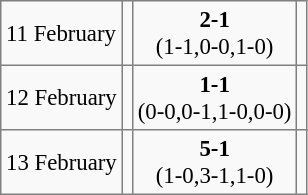<table bgcolor="#f9f9f9" cellpadding="3" cellspacing="0" border="1" style="font-size: 95%; border: gray solid 1px; border-collapse: collapse; background: #f9f9f9;">
<tr>
<td>11 February</td>
<td></td>
<td align="center"><strong>2-1</strong><br>(1-1,0-0,1-0)</td>
<td></td>
</tr>
<tr>
<td>12 February</td>
<td></td>
<td align="center"><strong>1-1</strong><br>(0-0,0-1,1-0,0-0)</td>
<td></td>
</tr>
<tr>
<td>13 February</td>
<td></td>
<td align="center"><strong>5-1</strong><br>(1-0,3-1,1-0)</td>
<td></td>
</tr>
</table>
